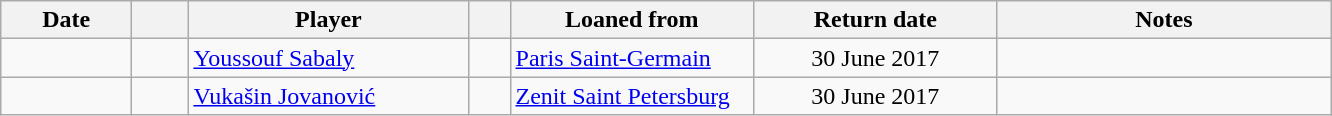<table class="wikitable sortable">
<tr>
<th style="width:80px;">Date</th>
<th style="width:30px;"></th>
<th style="width:180px;">Player</th>
<th style="width:20px;"></th>
<th style="width:155px;">Loaned from</th>
<th style="width:155px;" class="unsortable">Return date</th>
<th style="width:215px;" class="unsortable">Notes</th>
</tr>
<tr>
<td></td>
<td align=center></td>
<td> <a href='#'>Youssouf Sabaly</a></td>
<td></td>
<td> <a href='#'>Paris Saint-Germain</a></td>
<td align=center>30 June 2017</td>
<td align=center></td>
</tr>
<tr>
<td></td>
<td align=center></td>
<td> <a href='#'>Vukašin Jovanović</a></td>
<td></td>
<td> <a href='#'>Zenit Saint Petersburg</a></td>
<td align=center>30 June 2017</td>
<td align=center></td>
</tr>
</table>
